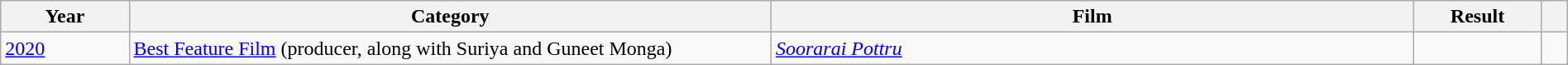<table class="wikitable sortable" style="width:100%;">
<tr>
<th style="width:5%;">Year</th>
<th style="width:25%;">Category</th>
<th style="width:25%;">Film</th>
<th style="width:5%;">Result</th>
<th style="width:1%;" class="unsortable"></th>
</tr>
<tr>
<td><a href='#'>2020</a></td>
<td><a href='#'>Best Feature Film</a> (producer, along with Suriya and Guneet Monga)</td>
<td><em><a href='#'>Soorarai Pottru</a></em></td>
<td></td>
<td></td>
</tr>
</table>
